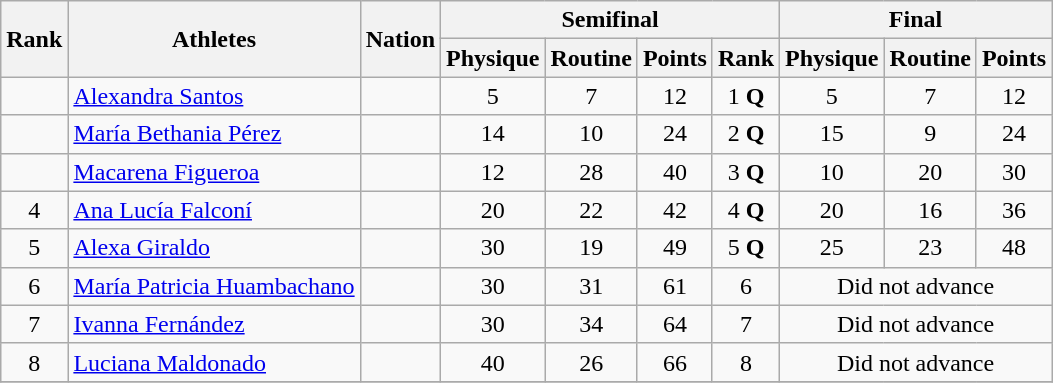<table class="wikitable sortable" style="text-align:center;">
<tr>
<th rowspan="2">Rank</th>
<th rowspan="2">Athletes</th>
<th rowspan="2">Nation</th>
<th colspan="4">Semifinal</th>
<th colspan="3">Final</th>
</tr>
<tr>
<th>Physique</th>
<th>Routine</th>
<th>Points</th>
<th>Rank</th>
<th>Physique</th>
<th>Routine</th>
<th>Points</th>
</tr>
<tr>
<td></td>
<td align=left><a href='#'>Alexandra Santos</a></td>
<td align=left></td>
<td>5</td>
<td>7</td>
<td>12</td>
<td>1 <strong>Q</strong></td>
<td>5</td>
<td>7</td>
<td>12</td>
</tr>
<tr>
<td></td>
<td align=left><a href='#'>María Bethania Pérez</a></td>
<td align=left></td>
<td>14</td>
<td>10</td>
<td>24</td>
<td>2 <strong>Q</strong></td>
<td>15</td>
<td>9</td>
<td>24</td>
</tr>
<tr>
<td></td>
<td align=left><a href='#'>Macarena Figueroa</a></td>
<td align=left></td>
<td>12</td>
<td>28</td>
<td>40</td>
<td>3 <strong>Q</strong></td>
<td>10</td>
<td>20</td>
<td>30</td>
</tr>
<tr>
<td>4</td>
<td align=left><a href='#'>Ana Lucía Falconí</a></td>
<td align=left></td>
<td>20</td>
<td>22</td>
<td>42</td>
<td>4 <strong>Q</strong></td>
<td>20</td>
<td>16</td>
<td>36</td>
</tr>
<tr>
<td>5</td>
<td align=left><a href='#'>Alexa Giraldo</a></td>
<td align=left></td>
<td>30</td>
<td>19</td>
<td>49</td>
<td>5 <strong>Q</strong></td>
<td>25</td>
<td>23</td>
<td>48</td>
</tr>
<tr>
<td>6</td>
<td align=left><a href='#'>María Patricia Huambachano</a></td>
<td align=left></td>
<td>30</td>
<td>31</td>
<td>61</td>
<td>6</td>
<td colspan="3">Did not advance</td>
</tr>
<tr>
<td>7</td>
<td align=left><a href='#'>Ivanna Fernández</a></td>
<td align=left></td>
<td>30</td>
<td>34</td>
<td>64</td>
<td>7</td>
<td colspan="3">Did not advance</td>
</tr>
<tr>
<td>8</td>
<td align=left><a href='#'>Luciana Maldonado</a></td>
<td align=left></td>
<td>40</td>
<td>26</td>
<td>66</td>
<td>8</td>
<td colspan="3">Did not advance</td>
</tr>
<tr>
</tr>
</table>
